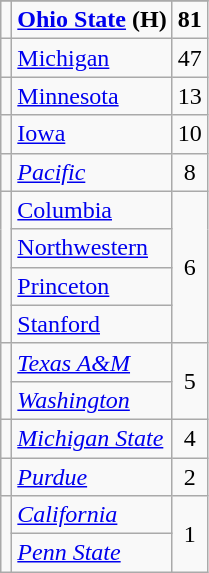<table class="wikitable sortable" style="text-align:center">
<tr>
</tr>
<tr>
<td></td>
<td align=left><strong><a href='#'>Ohio State</a></strong> <strong>(H)</strong></td>
<td><strong>81</strong></td>
</tr>
<tr>
<td></td>
<td align=left><a href='#'>Michigan</a></td>
<td>47</td>
</tr>
<tr>
<td></td>
<td align=left><a href='#'>Minnesota</a></td>
<td>13</td>
</tr>
<tr>
<td></td>
<td align=left><a href='#'>Iowa</a></td>
<td>10</td>
</tr>
<tr>
<td></td>
<td align=left><em><a href='#'>Pacific</a></em></td>
<td>8</td>
</tr>
<tr>
<td rowspan=4></td>
<td align=left><a href='#'>Columbia</a></td>
<td rowspan=4>6</td>
</tr>
<tr>
<td align=left><a href='#'>Northwestern</a></td>
</tr>
<tr>
<td align=left><a href='#'>Princeton</a></td>
</tr>
<tr>
<td align=left><a href='#'>Stanford</a></td>
</tr>
<tr>
<td rowspan=2></td>
<td align=left><em><a href='#'>Texas A&M</a></em></td>
<td rowspan=2>5</td>
</tr>
<tr>
<td align=left><em><a href='#'>Washington</a></em></td>
</tr>
<tr>
<td></td>
<td align=left><em><a href='#'>Michigan State</a></em></td>
<td>4</td>
</tr>
<tr>
<td></td>
<td align=left><em><a href='#'>Purdue</a></em></td>
<td>2</td>
</tr>
<tr>
<td rowspan=2></td>
<td align=left><em><a href='#'>California</a></em></td>
<td rowspan=2>1</td>
</tr>
<tr>
<td align=left><em><a href='#'>Penn State</a> </em></td>
</tr>
</table>
